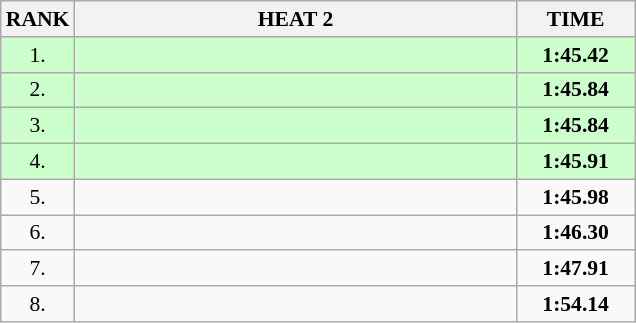<table class="wikitable" style="border-collapse: collapse; font-size: 90%;">
<tr>
<th>RANK</th>
<th style="width: 20em">HEAT 2</th>
<th style="width: 5em">TIME</th>
</tr>
<tr style="background:#ccffcc;">
<td align="center">1.</td>
<td></td>
<td align="center"><strong>1:45.42</strong></td>
</tr>
<tr style="background:#ccffcc;">
<td align="center">2.</td>
<td></td>
<td align="center"><strong>1:45.84</strong></td>
</tr>
<tr style="background:#ccffcc;">
<td align="center">3.</td>
<td></td>
<td align="center"><strong>1:45.84</strong></td>
</tr>
<tr style="background:#ccffcc;">
<td align="center">4.</td>
<td></td>
<td align="center"><strong>1:45.91</strong></td>
</tr>
<tr>
<td align="center">5.</td>
<td></td>
<td align="center"><strong>1:45.98</strong></td>
</tr>
<tr>
<td align="center">6.</td>
<td></td>
<td align="center"><strong>1:46.30</strong></td>
</tr>
<tr>
<td align="center">7.</td>
<td></td>
<td align="center"><strong>1:47.91</strong></td>
</tr>
<tr>
<td align="center">8.</td>
<td></td>
<td align="center"><strong>1:54.14</strong></td>
</tr>
</table>
